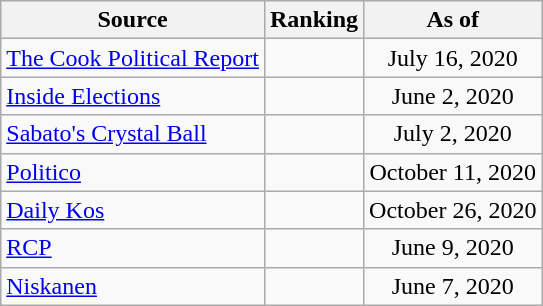<table class="wikitable" style="text-align:center">
<tr>
<th>Source</th>
<th>Ranking</th>
<th>As of</th>
</tr>
<tr>
<td align=left><a href='#'>The Cook Political Report</a></td>
<td></td>
<td>July 16, 2020</td>
</tr>
<tr>
<td align=left><a href='#'>Inside Elections</a></td>
<td></td>
<td>June 2, 2020</td>
</tr>
<tr>
<td align=left><a href='#'>Sabato's Crystal Ball</a></td>
<td></td>
<td>July 2, 2020</td>
</tr>
<tr>
<td align="left"><a href='#'>Politico</a></td>
<td></td>
<td>October 11, 2020</td>
</tr>
<tr>
<td align="left"><a href='#'>Daily Kos</a></td>
<td></td>
<td>October 26, 2020</td>
</tr>
<tr>
<td align="left"><a href='#'>RCP</a></td>
<td></td>
<td>June 9, 2020</td>
</tr>
<tr>
<td align="left"><a href='#'>Niskanen</a></td>
<td></td>
<td>June 7, 2020</td>
</tr>
</table>
